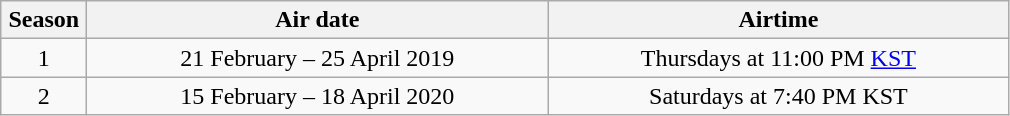<table class="wikitable" style="text-align:center">
<tr>
<th width=50>Season</th>
<th width=300>Air date</th>
<th width=300>Airtime</th>
</tr>
<tr>
<td>1</td>
<td>21 February – 25 April 2019</td>
<td>Thursdays at 11:00 PM <a href='#'>KST</a></td>
</tr>
<tr>
<td>2</td>
<td>15 February – 18 April 2020</td>
<td>Saturdays at 7:40 PM KST</td>
</tr>
</table>
